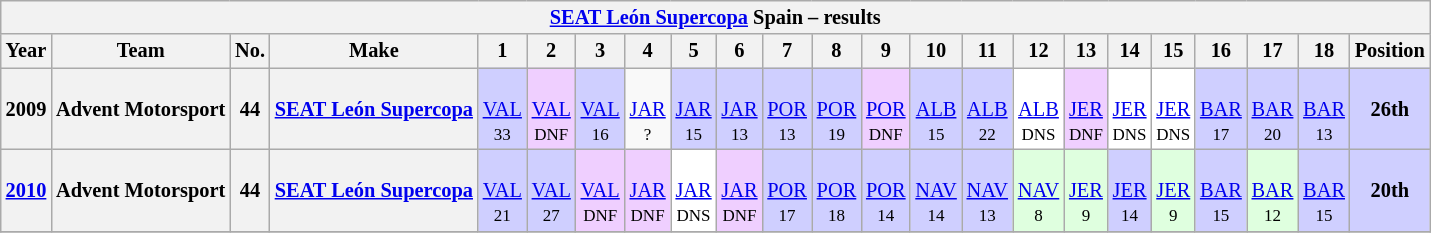<table class="wikitable" style="text-align:center; font-size:85%">
<tr>
<th colspan=30><a href='#'>SEAT León Supercopa</a> Spain – results</th>
</tr>
<tr>
<th>Year</th>
<th>Team</th>
<th>No.</th>
<th>Make</th>
<th>1</th>
<th>2</th>
<th>3</th>
<th>4</th>
<th>5</th>
<th>6</th>
<th>7</th>
<th>8</th>
<th>9</th>
<th>10</th>
<th>11</th>
<th>12</th>
<th>13</th>
<th>14</th>
<th>15</th>
<th>16</th>
<th>17</th>
<th>18</th>
<th>Position</th>
</tr>
<tr>
<th>2009</th>
<th>Advent Motorsport</th>
<th>44</th>
<th><a href='#'>SEAT León Supercopa</a></th>
<td style="background:#CFCFFF;"> <br><a href='#'>VAL</a><br><small>33</small></td>
<td style="background:#EFCFFF;"> <br><a href='#'>VAL</a><br><small>DNF</small></td>
<td style="background:#CFCFFF;"> <br><a href='#'>VAL</a><br><small>16</small></td>
<td style="background:;"> <br><a href='#'>JAR</a><br><small>?</small></td>
<td style="background:#CFCFFF;"> <br><a href='#'>JAR</a><br><small>15</small></td>
<td style="background:#CFCFFF;"> <br><a href='#'>JAR</a><br><small>13</small></td>
<td style="background:#CFCFFF;"> <br><a href='#'>POR</a><br><small>13</small></td>
<td style="background:#CFCFFF;"> <br><a href='#'>POR</a><br><small>19</small></td>
<td style="background:#EFCFFF;"> <br><a href='#'>POR</a><br><small>DNF</small></td>
<td style="background:#CFCFFF;"> <br><a href='#'>ALB</a><br><small>15</small></td>
<td style="background:#CFCFFF;"> <br><a href='#'>ALB</a><br><small>22</small></td>
<td style="background:#FFFFFF;"> <br><a href='#'>ALB</a><br><small>DNS</small></td>
<td style="background:#EFCFFF;"> <br><a href='#'>JER</a><br><small>DNF</small></td>
<td style="background:#FFFFFF;"> <br><a href='#'>JER</a><br><small>DNS</small></td>
<td style="background:#FFFFFF;"> <br><a href='#'>JER</a><br><small>DNS</small></td>
<td style="background:#CFCFFF;"> <br><a href='#'>BAR</a><br><small>17</small></td>
<td style="background:#CFCFFF;"> <br><a href='#'>BAR</a><br><small>20</small></td>
<td style="background:#CFCFFF;"> <br><a href='#'>BAR</a><br><small>13</small></td>
<th style="background:#CFCFFF;">26th</th>
</tr>
<tr>
<th><a href='#'>2010</a></th>
<th>Advent Motorsport</th>
<th>44</th>
<th><a href='#'>SEAT León Supercopa</a></th>
<td style="background:#CFCFFF;"> <br><a href='#'>VAL</a><br><small>21</small></td>
<td style="background:#CFCFFF;"> <br><a href='#'>VAL</a><br><small>27</small></td>
<td style="background:#EFCFFF;"> <br><a href='#'>VAL</a><br><small>DNF</small></td>
<td style="background:#EFCFFF;"> <br><a href='#'>JAR</a><br><small>DNF</small></td>
<td style="background:#FFFFFF;"> <br><a href='#'>JAR</a><br><small>DNS</small></td>
<td style="background:#EFCFFF;"> <br><a href='#'>JAR</a><br><small>DNF</small></td>
<td style="background:#CFCFFF;"> <br><a href='#'>POR</a><br><small>17</small></td>
<td style="background:#CFCFFF;"> <br><a href='#'>POR</a><br><small>18</small></td>
<td style="background:#CFCFFF;"> <br><a href='#'>POR</a><br><small>14</small></td>
<td style="background:#CFCFFF;"> <br><a href='#'>NAV</a><br><small>14</small></td>
<td style="background:#CFCFFF;"> <br><a href='#'>NAV</a><br><small>13</small></td>
<td style="background:#DFFFDF;"> <br><a href='#'>NAV</a><br><small>8</small></td>
<td style="background:#DFFFDF;"> <br><a href='#'>JER</a><br><small>9</small></td>
<td style="background:#CFCFFF;"> <br><a href='#'>JER</a><br><small>14</small></td>
<td style="background:#DFFFDF;"> <br><a href='#'>JER</a><br><small>9</small></td>
<td style="background:#CFCFFF;"> <br><a href='#'>BAR</a><br><small>15</small></td>
<td style="background:#DFFFDF;"> <br><a href='#'>BAR</a><br><small>12</small></td>
<td style="background:#CFCFFF;"> <br><a href='#'>BAR</a><br><small>15</small></td>
<th style="background:#CFCFFF;">20th</th>
</tr>
<tr>
</tr>
</table>
